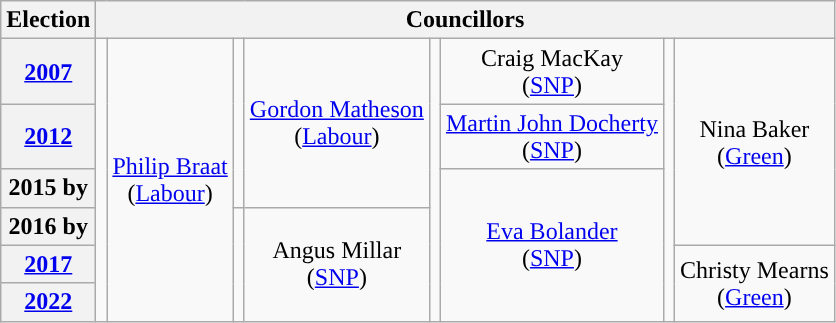<table class="wikitable" style="text-align:center">
<tr>
<th>Election</th>
<th colspan=8>Councillors</th>
</tr>
<tr>
<th><a href='#'>2007</a></th>
<td rowspan=6; style="background-color: "></td>
<td rowspan=6><a href='#'>Philip Braat</a><br>(<a href='#'>Labour</a>)</td>
<td rowspan=3; style="background-color: "></td>
<td rowspan=3><a href='#'>Gordon Matheson</a><br>(<a href='#'>Labour</a>)</td>
<td rowspan=6; style="background-color: "></td>
<td>Craig MacKay<br>(<a href='#'>SNP</a>)</td>
<td rowspan=6; style="background-color: "></td>
<td rowspan=4>Nina Baker<br>(<a href='#'>Green</a>)</td>
</tr>
<tr>
<th><a href='#'>2012</a></th>
<td><a href='#'>Martin John Docherty</a><br>(<a href='#'>SNP</a>)</td>
</tr>
<tr>
<th>2015 by</th>
<td rowspan=4><a href='#'>Eva Bolander</a><br>(<a href='#'>SNP</a>)</td>
</tr>
<tr>
<th>2016 by</th>
<td rowspan=3; style="background-color: "></td>
<td rowspan=3>Angus Millar<br>(<a href='#'>SNP</a>)</td>
</tr>
<tr>
<th><a href='#'>2017</a></th>
<td rowspan=2>Christy Mearns<br>(<a href='#'>Green</a>)</td>
</tr>
<tr>
<th><a href='#'>2022</a></th>
</tr>
</table>
